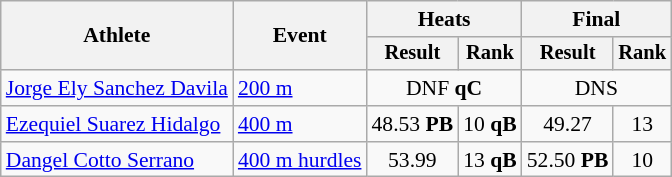<table class="wikitable" style="font-size:90%">
<tr>
<th rowspan=2>Athlete</th>
<th rowspan=2>Event</th>
<th colspan=2>Heats</th>
<th colspan=2>Final</th>
</tr>
<tr style="font-size:95%">
<th>Result</th>
<th>Rank</th>
<th>Result</th>
<th>Rank</th>
</tr>
<tr align=center>
<td align=left><a href='#'>Jorge Ely Sanchez Davila</a></td>
<td align=left><a href='#'>200 m</a></td>
<td colspan=2>DNF <strong>qC</strong></td>
<td colspan=2>DNS</td>
</tr>
<tr align=center>
<td align=left><a href='#'>Ezequiel Suarez Hidalgo</a></td>
<td align=left><a href='#'>400 m</a></td>
<td>48.53 <strong>PB</strong></td>
<td>10 <strong>qB</strong></td>
<td>49.27</td>
<td>13</td>
</tr>
<tr align=center>
<td align=left><a href='#'>Dangel Cotto Serrano</a></td>
<td align=left><a href='#'>400 m hurdles</a></td>
<td>53.99</td>
<td>13 <strong>qB</strong></td>
<td>52.50 <strong>PB</strong></td>
<td>10</td>
</tr>
</table>
